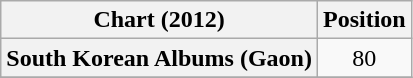<table class="wikitable plainrowheaders" style="text-align:center">
<tr>
<th scope="col">Chart (2012)</th>
<th scope="col">Position</th>
</tr>
<tr>
<th scope="row">South Korean Albums (Gaon)</th>
<td>80</td>
</tr>
<tr>
</tr>
</table>
